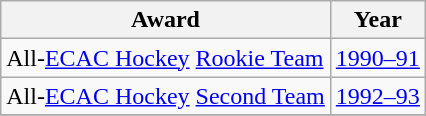<table class="wikitable">
<tr>
<th>Award</th>
<th>Year</th>
</tr>
<tr>
<td>All-<a href='#'>ECAC Hockey</a> <a href='#'>Rookie Team</a></td>
<td><a href='#'>1990–91</a></td>
</tr>
<tr>
<td>All-<a href='#'>ECAC Hockey</a> <a href='#'>Second Team</a></td>
<td><a href='#'>1992–93</a></td>
</tr>
<tr>
</tr>
</table>
